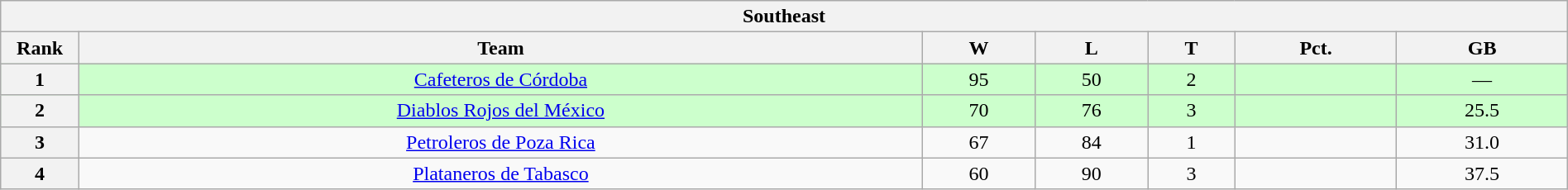<table class="wikitable plainrowheaders" width="100%" style="text-align:center;">
<tr>
<th colspan="7">Southeast</th>
</tr>
<tr>
<th scope="col" width="5%">Rank</th>
<th>Team</th>
<th>W</th>
<th>L</th>
<th>T</th>
<th>Pct.</th>
<th>GB</th>
</tr>
<tr style="background-color:#ccffcc;">
<th>1</th>
<td><a href='#'>Cafeteros de Córdoba</a></td>
<td>95</td>
<td>50</td>
<td>2</td>
<td></td>
<td>—</td>
</tr>
<tr style="background-color:#ccffcc;">
<th>2</th>
<td><a href='#'>Diablos Rojos del México</a></td>
<td>70</td>
<td>76</td>
<td>3</td>
<td></td>
<td>25.5</td>
</tr>
<tr>
<th>3</th>
<td><a href='#'>Petroleros de Poza Rica</a></td>
<td>67</td>
<td>84</td>
<td>1</td>
<td></td>
<td>31.0</td>
</tr>
<tr>
<th>4</th>
<td><a href='#'>Plataneros de Tabasco</a></td>
<td>60</td>
<td>90</td>
<td>3</td>
<td></td>
<td>37.5</td>
</tr>
</table>
